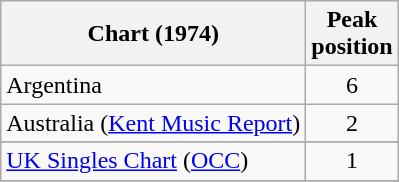<table class="wikitable sortable">
<tr>
<th>Chart (1974)</th>
<th>Peak<br>position</th>
</tr>
<tr>
<td>Argentina</td>
<td align="center">6</td>
</tr>
<tr>
<td>Australia (<a href='#'>Kent Music Report</a>)</td>
<td align="center">2</td>
</tr>
<tr>
</tr>
<tr>
</tr>
<tr>
</tr>
<tr>
</tr>
<tr>
</tr>
<tr>
</tr>
<tr>
<td><a href='#'>UK Singles Chart</a> (<a href='#'>OCC</a>)</td>
<td align="center">1</td>
</tr>
<tr>
</tr>
</table>
